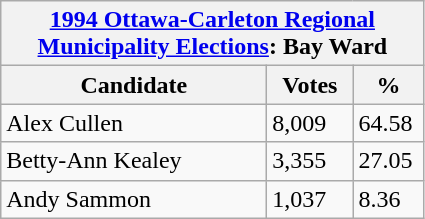<table class="wikitable">
<tr>
<th colspan="3"><a href='#'>1994 Ottawa-Carleton Regional Municipality Elections</a>: Bay Ward</th>
</tr>
<tr>
<th style="width: 170px">Candidate</th>
<th style="width: 50px">Votes</th>
<th style="width: 40px">%</th>
</tr>
<tr>
<td>Alex Cullen</td>
<td>8,009</td>
<td>64.58</td>
</tr>
<tr>
<td>Betty-Ann Kealey</td>
<td>3,355</td>
<td>27.05</td>
</tr>
<tr>
<td>Andy Sammon</td>
<td>1,037</td>
<td>8.36</td>
</tr>
</table>
